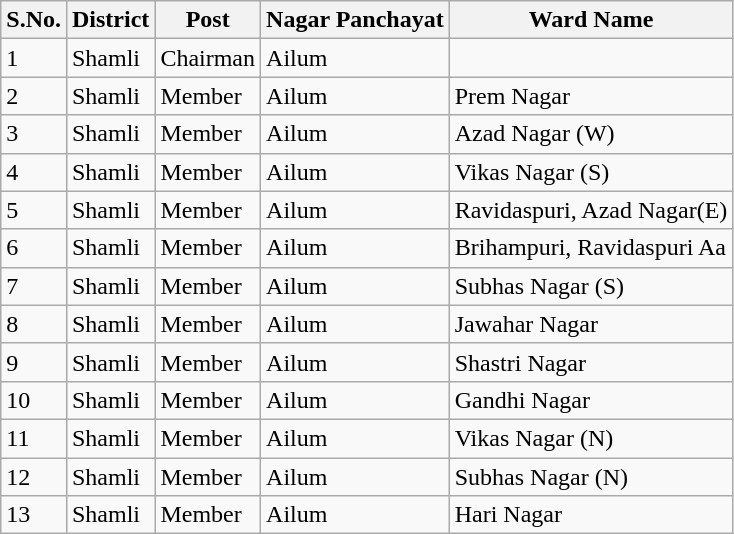<table class="wikitable">
<tr>
<th>S.No.</th>
<th>District</th>
<th>Post</th>
<th>Nagar Panchayat</th>
<th>Ward Name</th>
</tr>
<tr>
<td>1</td>
<td>Shamli</td>
<td>Chairman</td>
<td>Ailum</td>
<td></td>
</tr>
<tr>
<td>2</td>
<td>Shamli</td>
<td>Member</td>
<td>Ailum</td>
<td>Prem Nagar</td>
</tr>
<tr>
<td>3</td>
<td>Shamli</td>
<td>Member</td>
<td>Ailum</td>
<td>Azad Nagar (W)</td>
</tr>
<tr>
<td>4</td>
<td>Shamli</td>
<td>Member</td>
<td>Ailum</td>
<td>Vikas Nagar (S)</td>
</tr>
<tr>
<td>5</td>
<td>Shamli</td>
<td>Member</td>
<td>Ailum</td>
<td>Ravidaspuri, Azad Nagar(E)</td>
</tr>
<tr>
<td>6</td>
<td>Shamli</td>
<td>Member</td>
<td>Ailum</td>
<td>Brihampuri, Ravidaspuri Aa</td>
</tr>
<tr>
<td>7</td>
<td>Shamli</td>
<td>Member</td>
<td>Ailum</td>
<td>Subhas Nagar (S)</td>
</tr>
<tr>
<td>8</td>
<td>Shamli</td>
<td>Member</td>
<td>Ailum</td>
<td>Jawahar Nagar</td>
</tr>
<tr>
<td>9</td>
<td>Shamli</td>
<td>Member</td>
<td>Ailum</td>
<td>Shastri Nagar</td>
</tr>
<tr>
<td>10</td>
<td>Shamli</td>
<td>Member</td>
<td>Ailum</td>
<td>Gandhi Nagar</td>
</tr>
<tr>
<td>11</td>
<td>Shamli</td>
<td>Member</td>
<td>Ailum</td>
<td>Vikas Nagar (N)</td>
</tr>
<tr>
<td>12</td>
<td>Shamli</td>
<td>Member</td>
<td>Ailum</td>
<td>Subhas Nagar (N)</td>
</tr>
<tr>
<td>13</td>
<td>Shamli</td>
<td>Member</td>
<td>Ailum</td>
<td>Hari Nagar</td>
</tr>
</table>
